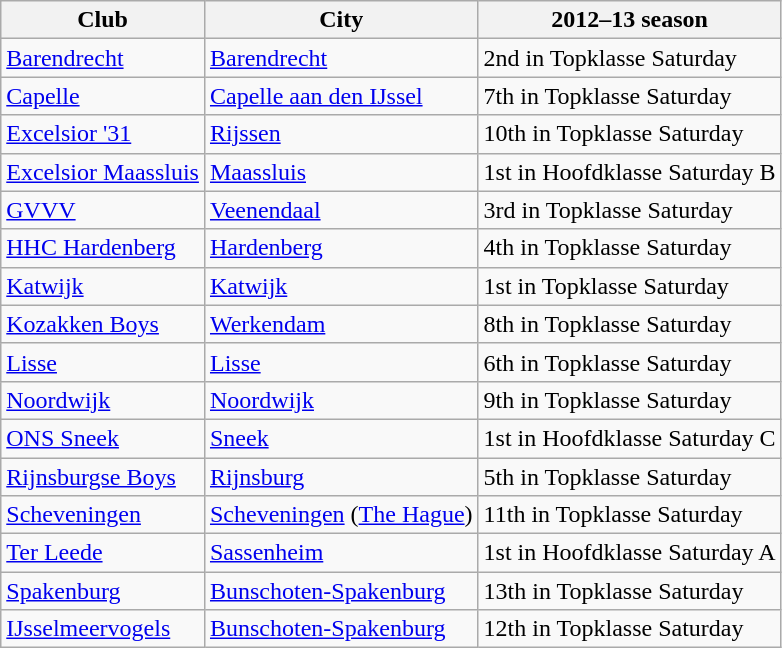<table class="wikitable">
<tr>
<th>Club</th>
<th>City</th>
<th>2012–13 season</th>
</tr>
<tr>
<td><a href='#'>Barendrecht</a></td>
<td><a href='#'>Barendrecht</a></td>
<td>2nd in Topklasse Saturday</td>
</tr>
<tr>
<td><a href='#'>Capelle</a></td>
<td><a href='#'>Capelle aan den IJssel</a></td>
<td>7th in Topklasse Saturday</td>
</tr>
<tr>
<td><a href='#'>Excelsior '31</a></td>
<td><a href='#'>Rijssen</a></td>
<td>10th in Topklasse Saturday</td>
</tr>
<tr>
<td><a href='#'>Excelsior Maassluis</a></td>
<td><a href='#'>Maassluis</a></td>
<td>1st in Hoofdklasse Saturday B</td>
</tr>
<tr>
<td><a href='#'>GVVV</a></td>
<td><a href='#'>Veenendaal</a></td>
<td>3rd in Topklasse Saturday</td>
</tr>
<tr>
<td><a href='#'>HHC Hardenberg</a></td>
<td><a href='#'>Hardenberg</a></td>
<td>4th in Topklasse Saturday</td>
</tr>
<tr>
<td><a href='#'>Katwijk</a></td>
<td><a href='#'>Katwijk</a></td>
<td>1st in Topklasse Saturday</td>
</tr>
<tr>
<td><a href='#'>Kozakken Boys</a></td>
<td><a href='#'>Werkendam</a></td>
<td>8th in Topklasse Saturday</td>
</tr>
<tr>
<td><a href='#'>Lisse</a></td>
<td><a href='#'>Lisse</a></td>
<td>6th in Topklasse Saturday</td>
</tr>
<tr>
<td><a href='#'>Noordwijk</a></td>
<td><a href='#'>Noordwijk</a></td>
<td>9th in Topklasse Saturday</td>
</tr>
<tr>
<td><a href='#'>ONS Sneek</a></td>
<td><a href='#'>Sneek</a></td>
<td>1st in Hoofdklasse Saturday C</td>
</tr>
<tr>
<td><a href='#'>Rijnsburgse Boys</a></td>
<td><a href='#'>Rijnsburg</a></td>
<td>5th in Topklasse Saturday</td>
</tr>
<tr>
<td><a href='#'>Scheveningen</a></td>
<td><a href='#'>Scheveningen</a> (<a href='#'>The Hague</a>)</td>
<td>11th in Topklasse Saturday</td>
</tr>
<tr>
<td><a href='#'>Ter Leede</a></td>
<td><a href='#'>Sassenheim</a></td>
<td>1st in Hoofdklasse Saturday A</td>
</tr>
<tr>
<td><a href='#'>Spakenburg</a></td>
<td><a href='#'>Bunschoten-Spakenburg</a></td>
<td>13th in Topklasse Saturday</td>
</tr>
<tr>
<td><a href='#'>IJsselmeervogels</a></td>
<td><a href='#'>Bunschoten-Spakenburg</a></td>
<td>12th in Topklasse Saturday</td>
</tr>
</table>
